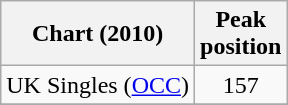<table class="wikitable">
<tr>
<th>Chart (2010)</th>
<th>Peak<br>position</th>
</tr>
<tr>
<td>UK Singles (<a href='#'>OCC</a>)</td>
<td align="center">157</td>
</tr>
<tr>
</tr>
</table>
